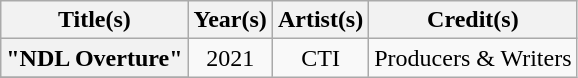<table class="wikitable plainrowheaders" style="text-align:center;">
<tr>
<th scope="col">Title(s)</th>
<th scope="col">Year(s)</th>
<th scope="col">Artist(s)</th>
<th scope="col">Credit(s)</th>
</tr>
<tr>
<th scope="row">"NDL Overture" <br></th>
<td rowspan="2">2021</td>
<td rowspan="2">CTI</td>
<td rowspan="2">Producers & Writers</td>
</tr>
<tr>
</tr>
</table>
